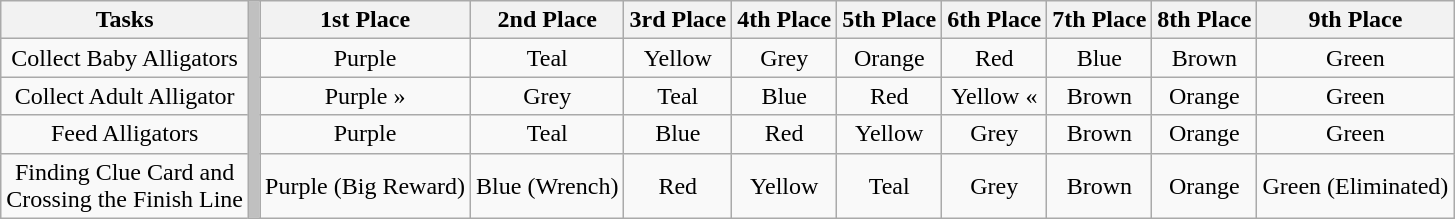<table class="wikitable" align="center" style="text-align:center">
<tr>
<th>Tasks</th>
<th style="background:#C0C0C0;" rowspan="5"></th>
<th>1st Place</th>
<th>2nd Place</th>
<th>3rd Place</th>
<th>4th Place</th>
<th>5th Place</th>
<th>6th Place</th>
<th>7th Place</th>
<th>8th Place</th>
<th>9th Place</th>
</tr>
<tr>
<td>Collect Baby Alligators</td>
<td><span>Purple</span></td>
<td><span>Teal</span></td>
<td><span>Yellow</span></td>
<td><span>Grey</span></td>
<td><span>Orange</span></td>
<td><span>Red</span></td>
<td><span>Blue</span></td>
<td><span>Brown</span></td>
<td><span>Green</span></td>
</tr>
<tr>
<td>Collect Adult Alligator</td>
<td><span>Purple</span> <span>»</span></td>
<td><span>Grey</span></td>
<td><span>Teal</span></td>
<td><span>Blue</span></td>
<td><span>Red</span></td>
<td><span>Yellow</span> <span>«</span></td>
<td><span>Brown</span></td>
<td><span>Orange</span></td>
<td><span>Green</span></td>
</tr>
<tr>
<td>Feed Alligators</td>
<td><span>Purple</span></td>
<td><span>Teal</span></td>
<td><span>Blue</span></td>
<td><span>Red</span></td>
<td><span>Yellow</span></td>
<td><span>Grey</span></td>
<td><span>Brown</span></td>
<td><span>Orange</span></td>
<td><span>Green</span></td>
</tr>
<tr>
<td>Finding Clue Card and<br> Crossing the Finish Line</td>
<td><span>Purple (Big Reward)</span></td>
<td><span>Blue (Wrench)</span></td>
<td><span>Red</span></td>
<td><span>Yellow</span></td>
<td><span>Teal</span></td>
<td><span>Grey</span></td>
<td><span>Brown</span></td>
<td><span>Orange</span></td>
<td><span>Green (Eliminated)</span></td>
</tr>
</table>
